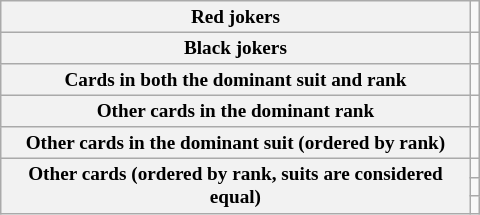<table class="wikitable mw-collapsible collapsed floatright" style="width:25em;text-align:center;font-size:80%;">
<tr>
<th>Red jokers</th>
<td></td>
</tr>
<tr>
<th>Black jokers</th>
<td></td>
</tr>
<tr>
<th>Cards in both the dominant suit and rank</th>
<td></td>
</tr>
<tr>
<th>Other cards in the dominant rank</th>
<td></td>
</tr>
<tr>
<th>Other cards in the dominant suit (ordered by rank)</th>
<td></td>
</tr>
<tr>
<th rowspan="3">Other cards (ordered by rank, suits are considered equal)</th>
<td></td>
</tr>
<tr>
<td></td>
</tr>
<tr>
<td></td>
</tr>
</table>
